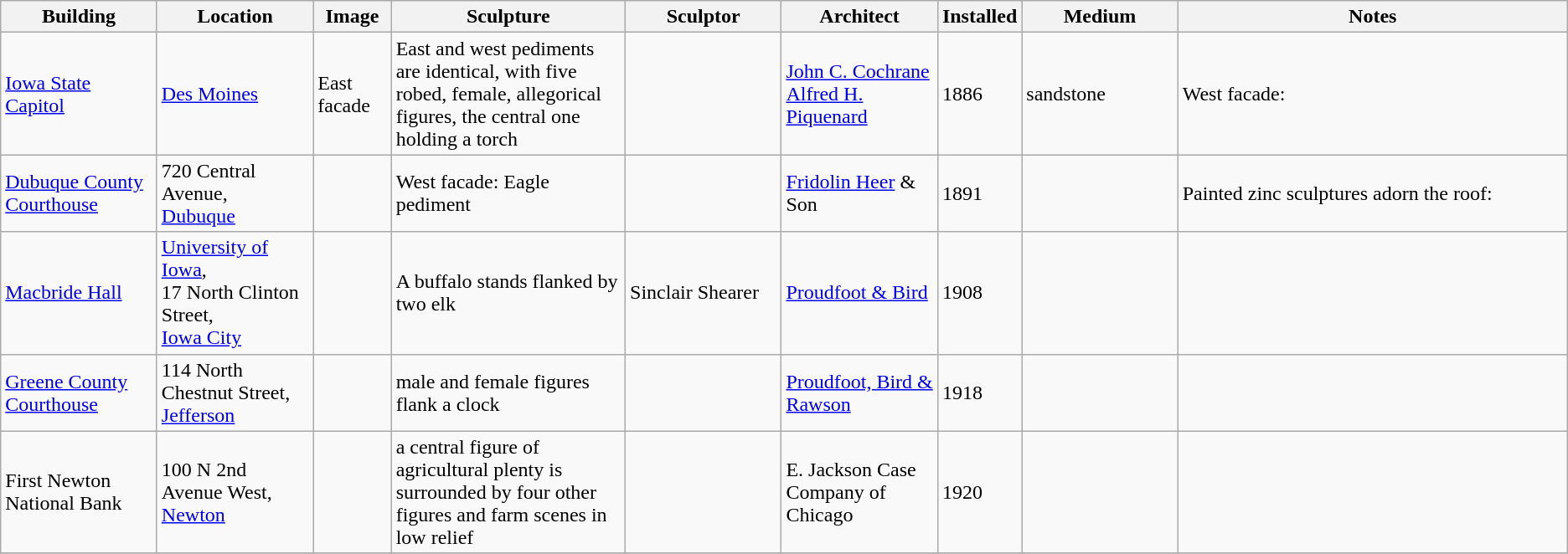<table class="wikitable sortable">
<tr>
<th width="10%">Building</th>
<th width="10%">Location</th>
<th width="5%">Image</th>
<th width="15%">Sculpture</th>
<th width="10%">Sculptor</th>
<th width="10%">Architect</th>
<th width="5%">Installed</th>
<th width="10%">Medium</th>
<th width="25%">Notes</th>
</tr>
<tr>
<td><a href='#'>Iowa State Capitol</a></td>
<td><a href='#'>Des Moines</a></td>
<td>East facade</td>
<td>East and west pediments are identical, with five robed, female, allegorical figures, the central one holding a torch</td>
<td></td>
<td><a href='#'>John C. Cochrane</a><br><a href='#'>Alfred H. Piquenard</a></td>
<td>1886</td>
<td>sandstone</td>
<td>West facade:</td>
</tr>
<tr>
<td><a href='#'>Dubuque County Courthouse</a></td>
<td>720 Central Avenue,<br><a href='#'>Dubuque</a></td>
<td></td>
<td>West facade: Eagle pediment</td>
<td></td>
<td><a href='#'>Fridolin Heer</a> & Son</td>
<td>1891</td>
<td></td>
<td>Painted zinc sculptures adorn the roof:</td>
</tr>
<tr>
<td><a href='#'>Macbride Hall</a></td>
<td><a href='#'>University of Iowa</a>,<br>17 North Clinton Street,<br><a href='#'>Iowa City</a></td>
<td></td>
<td>A buffalo stands flanked by two elk</td>
<td>Sinclair Shearer</td>
<td><a href='#'>Proudfoot & Bird</a></td>
<td>1908</td>
<td></td>
<td></td>
</tr>
<tr>
<td><a href='#'>Greene County Courthouse</a></td>
<td>114 North Chestnut Street,<br><a href='#'>Jefferson</a></td>
<td></td>
<td>male and female figures flank a clock</td>
<td></td>
<td><a href='#'>Proudfoot, Bird & Rawson</a></td>
<td>1918</td>
<td></td>
<td></td>
</tr>
<tr>
<td>First Newton National Bank</td>
<td>100 N 2nd Avenue West,<br><a href='#'>Newton</a></td>
<td></td>
<td>a central figure of agricultural plenty is surrounded by four other figures and farm scenes in low relief</td>
<td></td>
<td>E. Jackson Case Company of Chicago</td>
<td>1920</td>
<td></td>
<td></td>
</tr>
<tr>
</tr>
</table>
